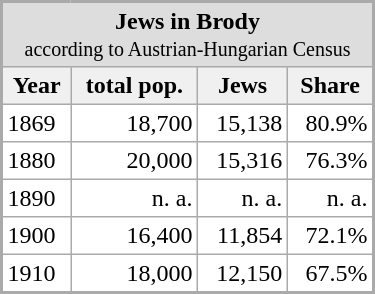<table cellpadding="3" cellspacing="0" width=250 align="right" rules="all" style="margin: 1em; background: #ffffff; border: 2px solid #aaa; font-size: 100%;">
<tr bgcolor=#DDDDDD>
<td colspan=8 align="center"><strong>Jews in Brody</strong><br><small>according to Austrian-Hungarian Census</small></td>
</tr>
<tr bgcolor=#f0f0f0 align="center">
<th>Year</th>
<th>total pop.</th>
<th>Jews</th>
<th>Share</th>
</tr>
<tr align="right">
<td align="left">1869</td>
<td>18,700</td>
<td>15,138</td>
<td>80.9%</td>
</tr>
<tr align="right">
<td align="left">1880</td>
<td>20,000</td>
<td>15,316</td>
<td>76.3%</td>
</tr>
<tr align="right">
<td align="left">1890</td>
<td>n. a.</td>
<td>n. a.</td>
<td>n. a.</td>
</tr>
<tr align="right">
<td align="left">1900</td>
<td>16,400</td>
<td>11,854</td>
<td>72.1%</td>
</tr>
<tr align="right">
<td align="left">1910</td>
<td>18,000</td>
<td>12,150</td>
<td>67.5%</td>
</tr>
</table>
